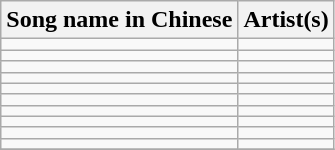<table class="wikitable">
<tr>
<th>Song name in Chinese</th>
<th>Artist(s)</th>
</tr>
<tr>
<td></td>
<td></td>
</tr>
<tr>
<td></td>
<td></td>
</tr>
<tr>
<td></td>
<td></td>
</tr>
<tr>
<td></td>
<td></td>
</tr>
<tr>
<td></td>
<td></td>
</tr>
<tr>
<td></td>
<td></td>
</tr>
<tr>
<td></td>
<td></td>
</tr>
<tr>
<td></td>
<td></td>
</tr>
<tr>
<td></td>
<td></td>
</tr>
<tr>
<td></td>
<td></td>
</tr>
<tr>
</tr>
</table>
